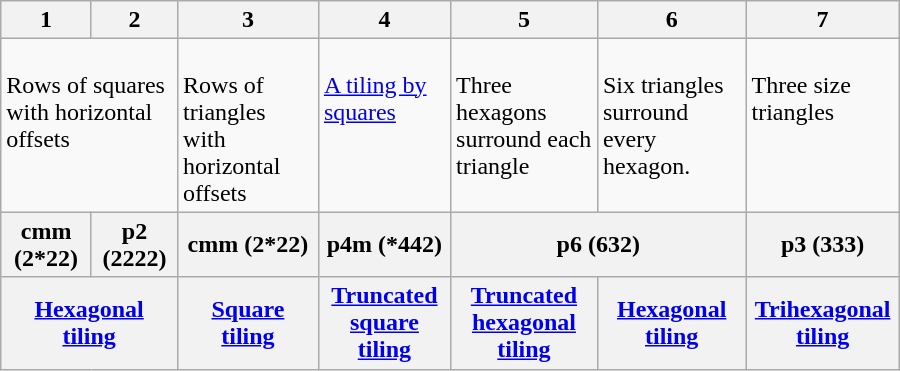<table class=wikitable width=600>
<tr>
<th>1</th>
<th>2</th>
<th>3</th>
<th>4</th>
<th>5</th>
<th>6</th>
<th>7</th>
</tr>
<tr valign=top>
<td colspan=2><br>Rows of squares with horizontal offsets</td>
<td><br>Rows of triangles with horizontal offsets</td>
<td><br><a href='#'>A tiling by squares</a></td>
<td><br>Three hexagons surround each triangle</td>
<td><br>Six triangles surround every hexagon.</td>
<td><br>Three size triangles</td>
</tr>
<tr>
<th>cmm (2*22)</th>
<th>p2 (2222)</th>
<th>cmm (2*22)</th>
<th>p4m (*442)</th>
<th colspan=2>p6 (632)</th>
<th>p3 (333)</th>
</tr>
<tr>
<th colspan=2><a href='#'>Hexagonal tiling</a></th>
<th><a href='#'>Square tiling</a></th>
<th><a href='#'>Truncated square tiling</a></th>
<th><a href='#'>Truncated hexagonal tiling</a></th>
<th><a href='#'>Hexagonal tiling</a></th>
<th><a href='#'>Trihexagonal tiling</a></th>
</tr>
</table>
